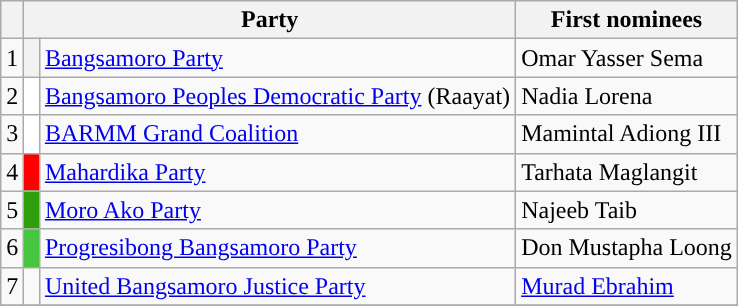<table class="wikitable left sortable" border="1">
<tr>
<th width=3px></th>
<th colspan="2">Party</th>
<th>First nominees</th>
</tr>
<tr>
<td align=center>1</td>
<th style="background:"></th>
<td><a href='#'>Bangsamoro Party</a></td>
<td>Omar Yasser Sema</td>
</tr>
<tr>
<td align=center>2</td>
<th style="background:#FFFFFF;"></th>
<td><a href='#'>Bangsamoro Peoples Democratic Party</a> (Raayat)</td>
<td>Nadia Lorena</td>
</tr>
<tr>
<td align=center>3</td>
<td bgcolor="#FFFFFF"></td>
<td><a href='#'>BARMM Grand Coalition</a></td>
<td>Mamintal Adiong III</td>
</tr>
<tr>
<td align=center>4</td>
<th style="background:red;"></th>
<td><a href='#'>Mahardika Party</a></td>
<td>Tarhata Maglangit</td>
</tr>
<tr>
<td align=center>5</td>
<td width=3px bgcolor="#2F9E0B"></td>
<td><a href='#'>Moro Ako Party</a></td>
<td>Najeeb Taib</td>
</tr>
<tr>
<td align=center>6</td>
<td bgcolor="#46C63F"></td>
<td><a href='#'>Progresibong Bangsamoro Party</a></td>
<td>Don Mustapha Loong</td>
</tr>
<tr>
<td align=center>7</td>
<td></td>
<td><a href='#'>United Bangsamoro Justice Party</a></td>
<td><a href='#'>Murad Ebrahim</a></td>
</tr>
<tr>
</tr>
</table>
